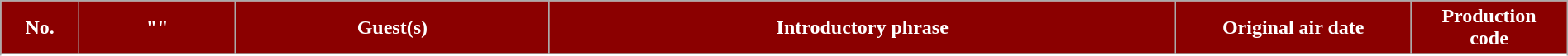<table class="wikitable plainrowheaders" style="width:100%; margin:auto;">
<tr>
<th style="background-color: #8B0000; color:#ffffff" width=5%><abbr>No.</abbr></th>
<th style="background-color: #8B0000; color:#ffffff" width=10%>"<a href='#'></a>"</th>
<th style="background-color: #8B0000; color:#ffffff" width=20%>Guest(s)</th>
<th style="background-color: #8B0000; color:#ffffff" width=40%>Introductory phrase</th>
<th style="background-color: #8B0000; color:#ffffff" width=15%>Original air date</th>
<th style="background-color: #8B0000; color:#ffffff" width=10%>Production <br> code</th>
</tr>
<tr>
</tr>
<tr>
</tr>
<tr>
</tr>
<tr>
</tr>
<tr>
</tr>
<tr>
</tr>
<tr>
</tr>
<tr>
</tr>
<tr>
</tr>
<tr>
</tr>
<tr>
</tr>
<tr>
</tr>
<tr>
</tr>
<tr>
</tr>
<tr>
</tr>
<tr>
</tr>
</table>
